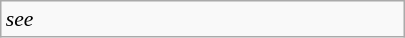<table class="wikitable floatright" style="font-size: 0.9em; width: 270px;">
<tr>
<td><em>see </em></td>
</tr>
</table>
